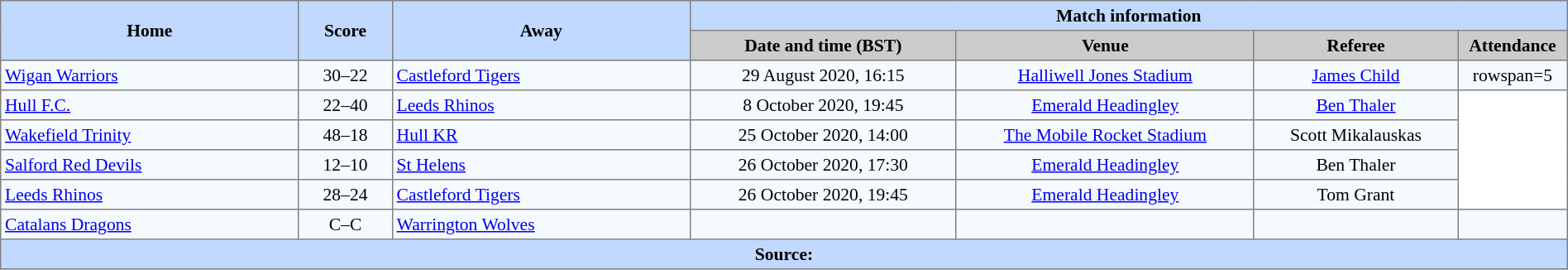<table border=1 style="border-collapse:collapse; font-size:90%; text-align:center;" cellpadding=3 cellspacing=0 width=100%>
<tr bgcolor=#C1D8FF>
<th rowspan=2 width=19%>Home</th>
<th rowspan=2 width=6%>Score</th>
<th rowspan=2 width=19%>Away</th>
<th colspan=4>Match information</th>
</tr>
<tr bgcolor=#CCCCCC>
<th width=17%>Date and time (BST)</th>
<th width=19%>Venue</th>
<th width=13%>Referee</th>
<th width=13%>Attendance</th>
</tr>
<tr bgcolor=#F5FAFF>
<td align=left> <a href='#'>Wigan Warriors</a></td>
<td>30–22</td>
<td align=left> <a href='#'>Castleford Tigers</a></td>
<td>29 August 2020, 16:15</td>
<td><a href='#'>Halliwell Jones Stadium</a></td>
<td><a href='#'>James Child</a></td>
<td>rowspan=5</td>
</tr>
<tr bgcolor=#F5FAFF>
<td align=left> <a href='#'>Hull F.C.</a></td>
<td>22–40</td>
<td align=left> <a href='#'>Leeds Rhinos</a></td>
<td>8 October 2020, 19:45</td>
<td><a href='#'>Emerald Headingley</a></td>
<td><a href='#'>Ben Thaler</a></td>
</tr>
<tr bgcolor=#F5FAFF>
<td align=left> <a href='#'>Wakefield Trinity</a></td>
<td>48–18</td>
<td align=left> <a href='#'>Hull KR</a></td>
<td>25 October 2020, 14:00</td>
<td><a href='#'>The Mobile Rocket Stadium</a></td>
<td>Scott Mikalauskas</td>
</tr>
<tr bgcolor=#F5FAFF>
<td align=left> <a href='#'>Salford Red Devils</a></td>
<td>12–10</td>
<td align=left> <a href='#'>St Helens</a></td>
<td>26 October 2020, 17:30</td>
<td><a href='#'>Emerald Headingley</a></td>
<td>Ben Thaler</td>
</tr>
<tr bgcolor=#F5FAFF>
<td align=left> <a href='#'>Leeds Rhinos</a></td>
<td>28–24</td>
<td align=left> <a href='#'>Castleford Tigers</a></td>
<td>26 October 2020, 19:45</td>
<td><a href='#'>Emerald Headingley</a></td>
<td>Tom Grant</td>
</tr>
<tr bgcolor=#F5FAFF>
<td align=left> <a href='#'>Catalans Dragons</a></td>
<td>C–C</td>
<td align=left> <a href='#'>Warrington Wolves</a></td>
<td></td>
<td></td>
<td></td>
<td></td>
</tr>
<tr style="background:#c1d8ff;">
<th colspan=7>Source:</th>
</tr>
</table>
